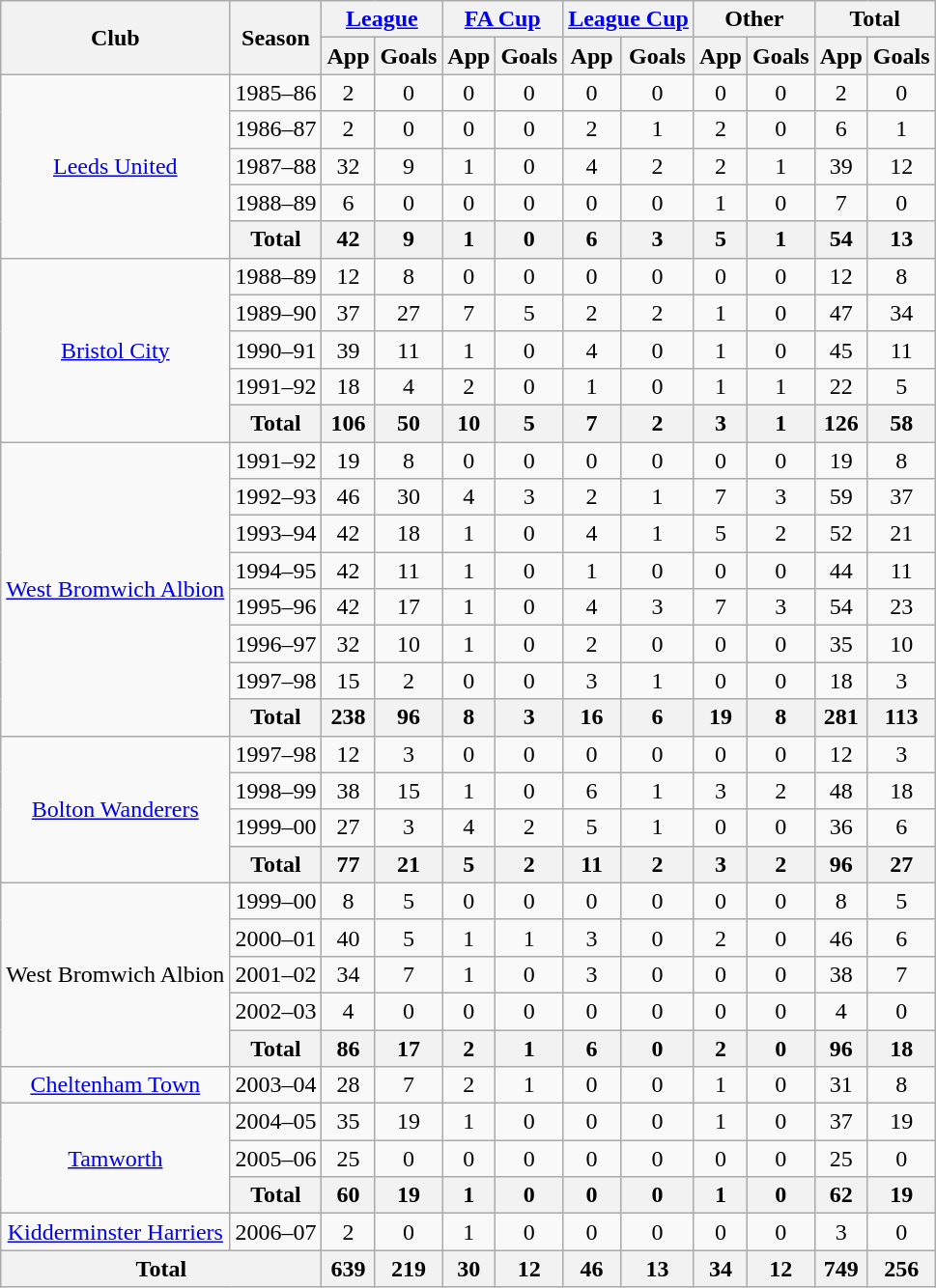<table class="wikitable" style="text-align:center">
<tr>
<th rowspan="2">Club</th>
<th rowspan="2">Season</th>
<th colspan="2"><a href='#'>League</a></th>
<th colspan="2"><a href='#'>FA Cup</a></th>
<th colspan="2"><a href='#'>League Cup</a></th>
<th colspan="2">Other</th>
<th colspan="2">Total</th>
</tr>
<tr>
<th>App</th>
<th>Goals</th>
<th>App</th>
<th>Goals</th>
<th>App</th>
<th>Goals</th>
<th>App</th>
<th>Goals</th>
<th>App</th>
<th>Goals</th>
</tr>
<tr>
<td rowspan="5"><a href='#'>Leeds United</a></td>
<td>1985–86</td>
<td>2</td>
<td>0</td>
<td>0</td>
<td>0</td>
<td>0</td>
<td>0</td>
<td>0</td>
<td>0</td>
<td>2</td>
<td>0</td>
</tr>
<tr>
<td>1986–87</td>
<td>2</td>
<td>0</td>
<td>0</td>
<td>0</td>
<td>2</td>
<td>1</td>
<td>2</td>
<td>0</td>
<td>6</td>
<td>1</td>
</tr>
<tr>
<td>1987–88</td>
<td>32</td>
<td>9</td>
<td>1</td>
<td>0</td>
<td>4</td>
<td>2</td>
<td>2</td>
<td>1</td>
<td>39</td>
<td>12</td>
</tr>
<tr>
<td>1988–89</td>
<td>6</td>
<td>0</td>
<td>0</td>
<td>0</td>
<td>0</td>
<td>0</td>
<td>1</td>
<td>0</td>
<td>7</td>
<td>0</td>
</tr>
<tr>
<th>Total</th>
<th>42</th>
<th>9</th>
<th>1</th>
<th>0</th>
<th>6</th>
<th>3</th>
<th>5</th>
<th>1</th>
<th>54</th>
<th>13</th>
</tr>
<tr>
<td rowspan="5"><a href='#'>Bristol City</a></td>
<td>1988–89</td>
<td>12</td>
<td>8</td>
<td>0</td>
<td>0</td>
<td>0</td>
<td>0</td>
<td>0</td>
<td>0</td>
<td>12</td>
<td>8</td>
</tr>
<tr>
<td>1989–90</td>
<td>37</td>
<td>27</td>
<td>7</td>
<td>5</td>
<td>2</td>
<td>2</td>
<td>1</td>
<td>0</td>
<td>47</td>
<td>34</td>
</tr>
<tr>
<td>1990–91</td>
<td>39</td>
<td>11</td>
<td>1</td>
<td>0</td>
<td>4</td>
<td>0</td>
<td>1</td>
<td>0</td>
<td>45</td>
<td>11</td>
</tr>
<tr>
<td>1991–92</td>
<td>18</td>
<td>4</td>
<td>2</td>
<td>0</td>
<td>1</td>
<td>0</td>
<td>1</td>
<td>1</td>
<td>22</td>
<td>5</td>
</tr>
<tr>
<th>Total</th>
<th>106</th>
<th>50</th>
<th>10</th>
<th>5</th>
<th>7</th>
<th>2</th>
<th>3</th>
<th>1</th>
<th>126</th>
<th>58</th>
</tr>
<tr>
<td rowspan="8"><a href='#'>West Bromwich Albion</a></td>
<td>1991–92</td>
<td>19</td>
<td>8</td>
<td>0</td>
<td>0</td>
<td>0</td>
<td>0</td>
<td>0</td>
<td>0</td>
<td>19</td>
<td>8</td>
</tr>
<tr>
<td>1992–93</td>
<td>46</td>
<td>30</td>
<td>4</td>
<td>3</td>
<td>2</td>
<td>1</td>
<td>7</td>
<td>3</td>
<td>59</td>
<td>37</td>
</tr>
<tr>
<td>1993–94</td>
<td>42</td>
<td>18</td>
<td>1</td>
<td>0</td>
<td>4</td>
<td>1</td>
<td>5</td>
<td>2</td>
<td>52</td>
<td>21</td>
</tr>
<tr>
<td>1994–95</td>
<td>42</td>
<td>11</td>
<td>1</td>
<td>0</td>
<td>1</td>
<td>0</td>
<td>0</td>
<td>0</td>
<td>44</td>
<td>11</td>
</tr>
<tr>
<td>1995–96</td>
<td>42</td>
<td>17</td>
<td>1</td>
<td>0</td>
<td>4</td>
<td>3</td>
<td>7</td>
<td>3</td>
<td>54</td>
<td>23</td>
</tr>
<tr>
<td>1996–97</td>
<td>32</td>
<td>10</td>
<td>1</td>
<td>0</td>
<td>2</td>
<td>0</td>
<td>0</td>
<td>0</td>
<td>35</td>
<td>10</td>
</tr>
<tr>
<td>1997–98</td>
<td>15</td>
<td>2</td>
<td>0</td>
<td>0</td>
<td>3</td>
<td>1</td>
<td>0</td>
<td>0</td>
<td>18</td>
<td>3</td>
</tr>
<tr>
<th>Total</th>
<th>238</th>
<th>96</th>
<th>8</th>
<th>3</th>
<th>16</th>
<th>6</th>
<th>19</th>
<th>8</th>
<th>281</th>
<th>113</th>
</tr>
<tr>
<td rowspan="4"><a href='#'>Bolton Wanderers</a></td>
<td>1997–98</td>
<td>12</td>
<td>3</td>
<td>0</td>
<td>0</td>
<td>0</td>
<td>0</td>
<td>0</td>
<td>0</td>
<td>12</td>
<td>3</td>
</tr>
<tr>
<td>1998–99</td>
<td>38</td>
<td>15</td>
<td>1</td>
<td>0</td>
<td>6</td>
<td>1</td>
<td>3</td>
<td>2</td>
<td>48</td>
<td>18</td>
</tr>
<tr>
<td>1999–00</td>
<td>27</td>
<td>3</td>
<td>4</td>
<td>2</td>
<td>5</td>
<td>1</td>
<td>0</td>
<td>0</td>
<td>36</td>
<td>6</td>
</tr>
<tr>
<th>Total</th>
<th>77</th>
<th>21</th>
<th>5</th>
<th>2</th>
<th>11</th>
<th>2</th>
<th>3</th>
<th>2</th>
<th>96</th>
<th>27</th>
</tr>
<tr>
<td rowspan="5">West Bromwich Albion</td>
<td>1999–00</td>
<td>8</td>
<td>5</td>
<td>0</td>
<td>0</td>
<td>0</td>
<td>0</td>
<td>0</td>
<td>0</td>
<td>8</td>
<td>5</td>
</tr>
<tr>
<td>2000–01</td>
<td>40</td>
<td>5</td>
<td>1</td>
<td>1</td>
<td>3</td>
<td>0</td>
<td>2</td>
<td>0</td>
<td>46</td>
<td>6</td>
</tr>
<tr>
<td>2001–02</td>
<td>34</td>
<td>7</td>
<td>1</td>
<td>0</td>
<td>3</td>
<td>0</td>
<td>0</td>
<td>0</td>
<td>38</td>
<td>7</td>
</tr>
<tr>
<td>2002–03</td>
<td>4</td>
<td>0</td>
<td>0</td>
<td>0</td>
<td>0</td>
<td>0</td>
<td>0</td>
<td>0</td>
<td>4</td>
<td>0</td>
</tr>
<tr>
<th>Total</th>
<th>86</th>
<th>17</th>
<th>2</th>
<th>1</th>
<th>6</th>
<th>0</th>
<th>2</th>
<th>0</th>
<th>96</th>
<th>18</th>
</tr>
<tr>
<td><a href='#'>Cheltenham Town</a></td>
<td>2003–04</td>
<td>28</td>
<td>7</td>
<td>2</td>
<td>1</td>
<td>0</td>
<td>0</td>
<td>1</td>
<td>0</td>
<td>31</td>
<td>8</td>
</tr>
<tr>
<td rowspan="3"><a href='#'>Tamworth</a></td>
<td>2004–05</td>
<td>35</td>
<td>19</td>
<td>1</td>
<td>0</td>
<td>0</td>
<td>0</td>
<td>1</td>
<td>0</td>
<td>37</td>
<td>19</td>
</tr>
<tr>
<td>2005–06</td>
<td>25</td>
<td>0</td>
<td>0</td>
<td>0</td>
<td>0</td>
<td>0</td>
<td>0</td>
<td>0</td>
<td>25</td>
<td>0</td>
</tr>
<tr>
<th>Total</th>
<th>60</th>
<th>19</th>
<th>1</th>
<th>0</th>
<th>0</th>
<th>0</th>
<th>1</th>
<th>0</th>
<th>62</th>
<th>19</th>
</tr>
<tr>
<td><a href='#'>Kidderminster Harriers</a></td>
<td>2006–07</td>
<td>2</td>
<td>0</td>
<td>1</td>
<td>0</td>
<td>0</td>
<td>0</td>
<td>0</td>
<td>0</td>
<td>3</td>
<td>0</td>
</tr>
<tr>
<th colspan="2">Total</th>
<th>639</th>
<th>219</th>
<th>30</th>
<th>12</th>
<th>46</th>
<th>13</th>
<th>34</th>
<th>12</th>
<th>749</th>
<th>256</th>
</tr>
</table>
